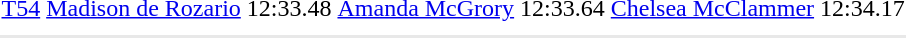<table>
<tr>
<td><a href='#'>T54</a></td>
<td><a href='#'>Madison de Rozario</a><br></td>
<td>12:33.48</td>
<td><a href='#'>Amanda McGrory</a><br></td>
<td>12:33.64</td>
<td><a href='#'>Chelsea McClammer</a><br></td>
<td>12:34.17</td>
</tr>
<tr>
<td colspan=7></td>
</tr>
<tr>
</tr>
<tr bgcolor= e8e8e8>
<td colspan=7></td>
</tr>
</table>
